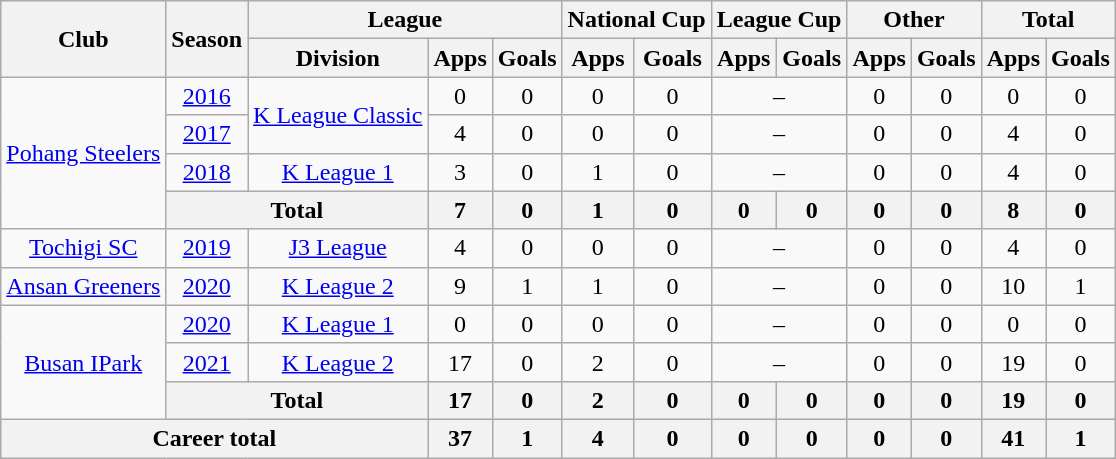<table class="wikitable" style="text-align: center">
<tr>
<th rowspan="2">Club</th>
<th rowspan="2">Season</th>
<th colspan="3">League</th>
<th colspan="2">National Cup</th>
<th colspan="2">League Cup</th>
<th colspan="2">Other</th>
<th colspan="2">Total</th>
</tr>
<tr>
<th>Division</th>
<th>Apps</th>
<th>Goals</th>
<th>Apps</th>
<th>Goals</th>
<th>Apps</th>
<th>Goals</th>
<th>Apps</th>
<th>Goals</th>
<th>Apps</th>
<th>Goals</th>
</tr>
<tr>
<td rowspan="4"><a href='#'>Pohang Steelers</a></td>
<td><a href='#'>2016</a></td>
<td rowspan="2"><a href='#'>K League Classic</a></td>
<td>0</td>
<td>0</td>
<td>0</td>
<td>0</td>
<td colspan="2">–</td>
<td>0</td>
<td>0</td>
<td>0</td>
<td>0</td>
</tr>
<tr>
<td><a href='#'>2017</a></td>
<td>4</td>
<td>0</td>
<td>0</td>
<td>0</td>
<td colspan="2">–</td>
<td>0</td>
<td>0</td>
<td>4</td>
<td>0</td>
</tr>
<tr>
<td><a href='#'>2018</a></td>
<td><a href='#'>K League 1</a></td>
<td>3</td>
<td>0</td>
<td>1</td>
<td>0</td>
<td colspan="2">–</td>
<td>0</td>
<td>0</td>
<td>4</td>
<td>0</td>
</tr>
<tr>
<th colspan=2>Total</th>
<th>7</th>
<th>0</th>
<th>1</th>
<th>0</th>
<th>0</th>
<th>0</th>
<th>0</th>
<th>0</th>
<th>8</th>
<th>0</th>
</tr>
<tr>
<td><a href='#'>Tochigi SC</a></td>
<td><a href='#'>2019</a></td>
<td><a href='#'>J3 League</a></td>
<td>4</td>
<td>0</td>
<td>0</td>
<td>0</td>
<td colspan="2">–</td>
<td>0</td>
<td>0</td>
<td>4</td>
<td>0</td>
</tr>
<tr>
<td><a href='#'>Ansan Greeners</a></td>
<td><a href='#'>2020</a></td>
<td><a href='#'>K League 2</a></td>
<td>9</td>
<td>1</td>
<td>1</td>
<td>0</td>
<td colspan="2">–</td>
<td>0</td>
<td>0</td>
<td>10</td>
<td>1</td>
</tr>
<tr>
<td rowspan="3"><a href='#'>Busan IPark</a></td>
<td><a href='#'>2020</a></td>
<td><a href='#'>K League 1</a></td>
<td>0</td>
<td>0</td>
<td>0</td>
<td>0</td>
<td colspan="2">–</td>
<td>0</td>
<td>0</td>
<td>0</td>
<td>0</td>
</tr>
<tr>
<td><a href='#'>2021</a></td>
<td><a href='#'>K League 2</a></td>
<td>17</td>
<td>0</td>
<td>2</td>
<td>0</td>
<td colspan="2">–</td>
<td>0</td>
<td>0</td>
<td>19</td>
<td>0</td>
</tr>
<tr>
<th colspan=2>Total</th>
<th>17</th>
<th>0</th>
<th>2</th>
<th>0</th>
<th>0</th>
<th>0</th>
<th>0</th>
<th>0</th>
<th>19</th>
<th>0</th>
</tr>
<tr>
<th colspan=3>Career total</th>
<th>37</th>
<th>1</th>
<th>4</th>
<th>0</th>
<th>0</th>
<th>0</th>
<th>0</th>
<th>0</th>
<th>41</th>
<th>1</th>
</tr>
</table>
